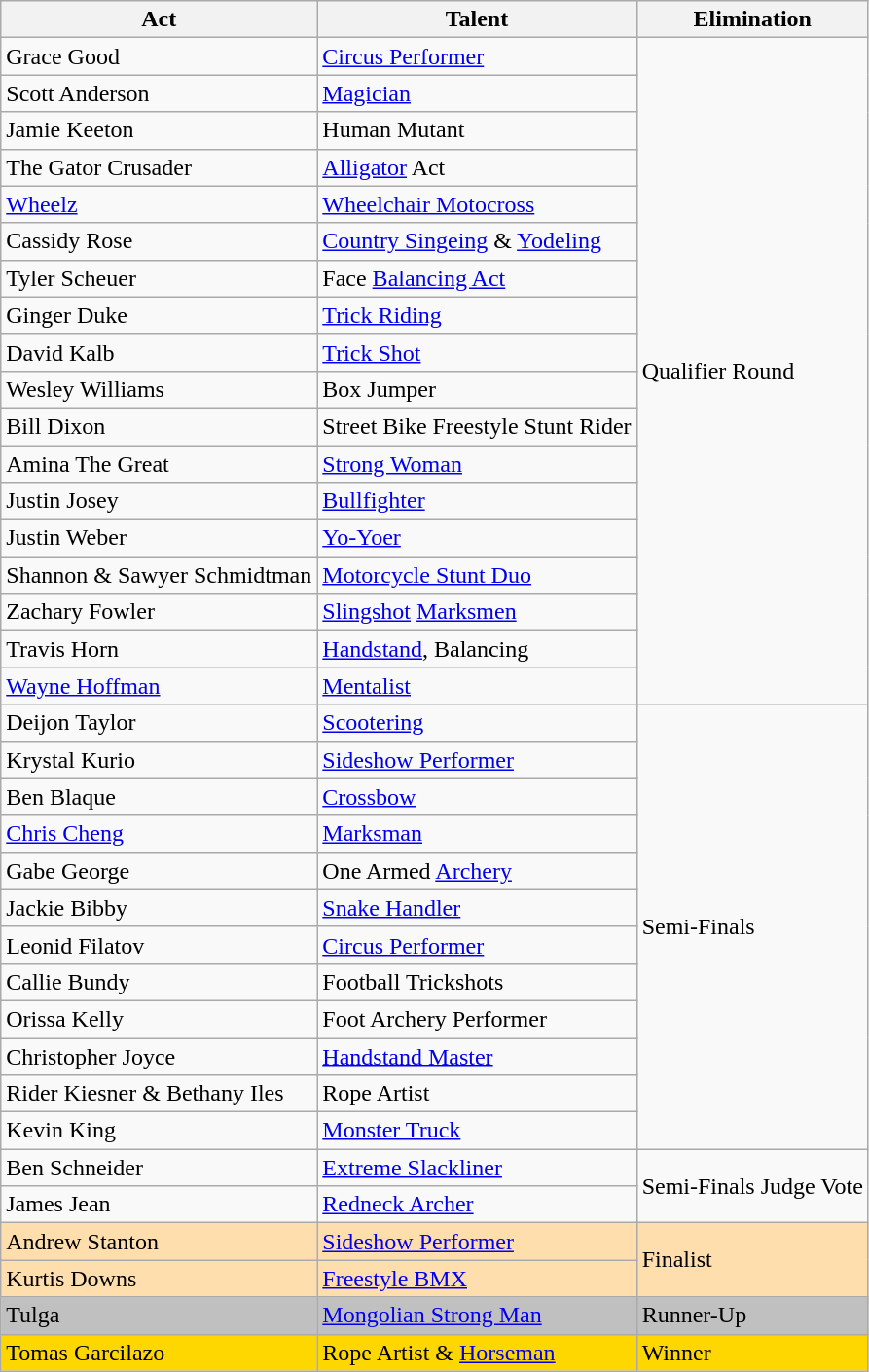<table class="wikitable">
<tr>
<th>Act</th>
<th>Talent</th>
<th>Elimination</th>
</tr>
<tr>
<td>Grace Good</td>
<td><a href='#'>Circus Performer</a></td>
<td rowspan="18">Qualifier Round</td>
</tr>
<tr>
<td>Scott Anderson</td>
<td><a href='#'>Magician</a></td>
</tr>
<tr>
<td>Jamie Keeton</td>
<td>Human Mutant</td>
</tr>
<tr>
<td>The Gator Crusader</td>
<td><a href='#'>Alligator</a> Act</td>
</tr>
<tr>
<td><a href='#'>Wheelz</a></td>
<td><a href='#'>Wheelchair Motocross</a></td>
</tr>
<tr>
<td>Cassidy Rose</td>
<td><a href='#'>Country Singeing</a> & <a href='#'>Yodeling</a></td>
</tr>
<tr>
<td>Tyler Scheuer</td>
<td>Face <a href='#'>Balancing Act</a></td>
</tr>
<tr>
<td>Ginger Duke</td>
<td><a href='#'>Trick Riding</a></td>
</tr>
<tr>
<td>David Kalb</td>
<td><a href='#'>Trick Shot</a></td>
</tr>
<tr>
<td>Wesley Williams</td>
<td>Box Jumper</td>
</tr>
<tr>
<td>Bill Dixon</td>
<td>Street Bike Freestyle Stunt Rider</td>
</tr>
<tr>
<td>Amina The Great</td>
<td><a href='#'>Strong Woman</a></td>
</tr>
<tr>
<td>Justin Josey</td>
<td><a href='#'>Bullfighter</a></td>
</tr>
<tr>
<td>Justin Weber</td>
<td><a href='#'>Yo-Yoer</a></td>
</tr>
<tr>
<td>Shannon & Sawyer Schmidtman</td>
<td><a href='#'>Motorcycle Stunt Duo</a></td>
</tr>
<tr>
<td>Zachary Fowler</td>
<td><a href='#'>Slingshot</a> <a href='#'>Marksmen</a></td>
</tr>
<tr>
<td>Travis Horn</td>
<td><a href='#'>Handstand</a>, Balancing</td>
</tr>
<tr>
<td><a href='#'>Wayne Hoffman</a></td>
<td><a href='#'>Mentalist</a></td>
</tr>
<tr>
<td>Deijon Taylor</td>
<td><a href='#'>Scootering</a></td>
<td rowspan="12">Semi-Finals</td>
</tr>
<tr>
<td>Krystal Kurio</td>
<td><a href='#'>Sideshow Performer</a></td>
</tr>
<tr>
<td>Ben Blaque</td>
<td><a href='#'>Crossbow</a></td>
</tr>
<tr>
<td><a href='#'>Chris Cheng</a></td>
<td><a href='#'>Marksman</a></td>
</tr>
<tr>
<td>Gabe George</td>
<td>One Armed <a href='#'>Archery</a></td>
</tr>
<tr>
<td>Jackie Bibby</td>
<td><a href='#'>Snake Handler</a></td>
</tr>
<tr>
<td>Leonid Filatov</td>
<td><a href='#'>Circus Performer</a></td>
</tr>
<tr>
<td>Callie Bundy</td>
<td>Football Trickshots</td>
</tr>
<tr>
<td>Orissa Kelly</td>
<td>Foot Archery Performer</td>
</tr>
<tr>
<td>Christopher Joyce</td>
<td><a href='#'>Handstand Master</a></td>
</tr>
<tr>
<td>Rider Kiesner & Bethany Iles</td>
<td>Rope Artist</td>
</tr>
<tr>
<td>Kevin King</td>
<td><a href='#'>Monster Truck</a></td>
</tr>
<tr>
<td>Ben Schneider</td>
<td><a href='#'>Extreme Slackliner</a></td>
<td rowspan="2">Semi-Finals Judge Vote</td>
</tr>
<tr>
<td>James Jean</td>
<td><a href='#'>Redneck Archer</a></td>
</tr>
<tr style="background:NavajoWhite;"|>
<td>Andrew Stanton</td>
<td><a href='#'>Sideshow Performer</a></td>
<td rowspan="2">Finalist</td>
</tr>
<tr style="background:NavajoWhite;"|>
<td>Kurtis Downs </td>
<td><a href='#'>Freestyle BMX</a></td>
</tr>
<tr style="background:silver;"|>
<td>Tulga</td>
<td><a href='#'>Mongolian Strong Man</a></td>
<td>Runner-Up</td>
</tr>
<tr style="background:gold;"|>
<td>Tomas Garcilazo</td>
<td>Rope Artist & <a href='#'>Horseman</a></td>
<td>Winner</td>
</tr>
</table>
